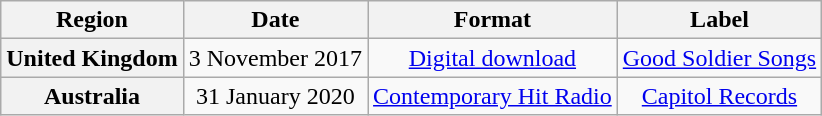<table class="wikitable plainrowheaders" style="text-align:center">
<tr>
<th>Region</th>
<th>Date</th>
<th>Format</th>
<th>Label</th>
</tr>
<tr>
<th scope="row">United Kingdom</th>
<td>3 November 2017</td>
<td><a href='#'>Digital download</a></td>
<td><a href='#'>Good Soldier Songs</a></td>
</tr>
<tr>
<th scope="row">Australia</th>
<td>31 January 2020</td>
<td><a href='#'>Contemporary Hit Radio</a></td>
<td><a href='#'>Capitol Records</a></td>
</tr>
</table>
